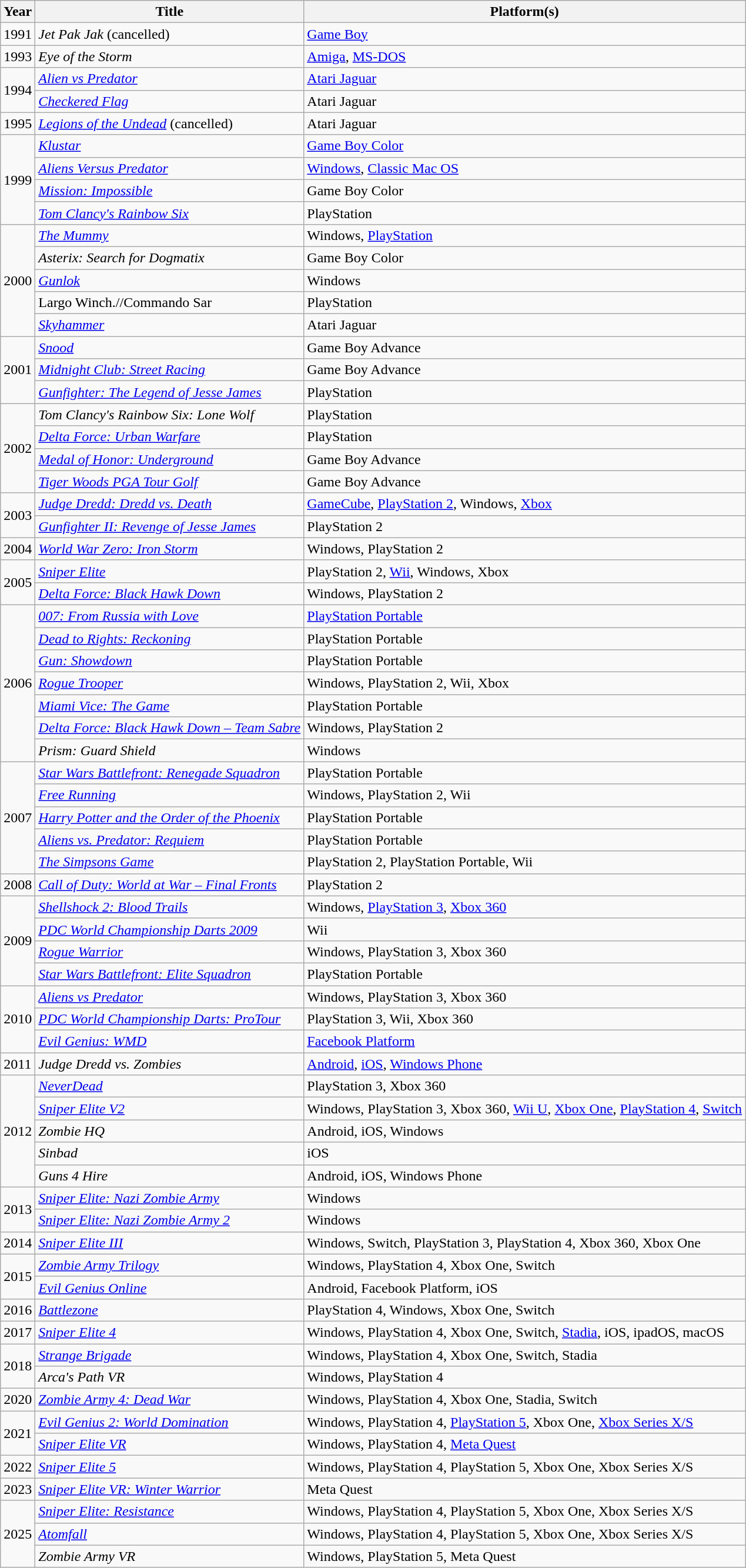<table class="wikitable sortable">
<tr>
<th>Year</th>
<th>Title</th>
<th>Platform(s)</th>
</tr>
<tr>
<td>1991</td>
<td><em>Jet Pak Jak</em> (cancelled)</td>
<td><a href='#'>Game Boy</a></td>
</tr>
<tr>
<td>1993</td>
<td><em>Eye of the Storm</em></td>
<td><a href='#'>Amiga</a>, <a href='#'>MS-DOS</a></td>
</tr>
<tr>
<td rowspan="2">1994</td>
<td><em><a href='#'>Alien vs Predator</a></em></td>
<td><a href='#'>Atari Jaguar</a></td>
</tr>
<tr>
<td><em><a href='#'>Checkered Flag</a></em></td>
<td>Atari Jaguar</td>
</tr>
<tr>
<td>1995</td>
<td><em><a href='#'>Legions of the Undead</a></em> (cancelled)</td>
<td>Atari Jaguar</td>
</tr>
<tr>
<td rowspan="4">1999</td>
<td><em><a href='#'>Klustar</a></em></td>
<td><a href='#'>Game Boy Color</a></td>
</tr>
<tr>
<td><em><a href='#'>Aliens Versus Predator</a></em></td>
<td><a href='#'>Windows</a>, <a href='#'>Classic Mac OS</a></td>
</tr>
<tr>
<td><em><a href='#'>Mission: Impossible</a></em></td>
<td>Game Boy Color</td>
</tr>
<tr>
<td><em><a href='#'>Tom Clancy's Rainbow Six</a></em></td>
<td>PlayStation</td>
</tr>
<tr>
<td rowspan="5">2000</td>
<td><em><a href='#'>The Mummy</a></em></td>
<td>Windows, <a href='#'>PlayStation</a></td>
</tr>
<tr>
<td><em>Asterix: Search for Dogmatix</em></td>
<td>Game Boy Color</td>
</tr>
<tr>
<td><em><a href='#'>Gunlok</a></em></td>
<td>Windows</td>
</tr>
<tr>
<td>Largo Winch.//Commando Sar</td>
<td>PlayStation</td>
</tr>
<tr>
<td><em><a href='#'>Skyhammer</a></em></td>
<td>Atari Jaguar</td>
</tr>
<tr>
<td rowspan="3">2001</td>
<td><em><a href='#'>Snood</a></em></td>
<td>Game Boy Advance</td>
</tr>
<tr>
<td><em><a href='#'>Midnight Club: Street Racing</a></em></td>
<td>Game Boy Advance</td>
</tr>
<tr>
<td><em><a href='#'>Gunfighter: The Legend of Jesse James</a></em></td>
<td>PlayStation</td>
</tr>
<tr>
<td rowspan="4">2002</td>
<td><em>Tom Clancy's Rainbow Six: Lone Wolf</em></td>
<td>PlayStation</td>
</tr>
<tr>
<td><em><a href='#'>Delta Force: Urban Warfare</a></em></td>
<td>PlayStation</td>
</tr>
<tr>
<td><em><a href='#'>Medal of Honor: Underground</a></em></td>
<td>Game Boy Advance</td>
</tr>
<tr>
<td><em><a href='#'>Tiger Woods PGA Tour Golf</a></em></td>
<td>Game Boy Advance</td>
</tr>
<tr>
<td rowspan="2">2003</td>
<td><em><a href='#'>Judge Dredd: Dredd vs. Death</a></em></td>
<td><a href='#'>GameCube</a>, <a href='#'>PlayStation 2</a>, Windows, <a href='#'>Xbox</a></td>
</tr>
<tr>
<td><em><a href='#'>Gunfighter II: Revenge of Jesse James</a></em></td>
<td>PlayStation 2</td>
</tr>
<tr>
<td>2004</td>
<td><em><a href='#'>World War Zero: Iron Storm</a></em></td>
<td>Windows, PlayStation 2</td>
</tr>
<tr>
<td rowspan="2">2005</td>
<td><em><a href='#'>Sniper Elite</a></em></td>
<td>PlayStation 2, <a href='#'>Wii</a>, Windows, Xbox</td>
</tr>
<tr>
<td><em><a href='#'>Delta Force: Black Hawk Down</a></em></td>
<td>Windows, PlayStation 2</td>
</tr>
<tr>
<td rowspan="7">2006</td>
<td><em><a href='#'>007: From Russia with Love</a></em></td>
<td><a href='#'>PlayStation Portable</a></td>
</tr>
<tr>
<td><em><a href='#'>Dead to Rights: Reckoning</a></em></td>
<td>PlayStation Portable</td>
</tr>
<tr>
<td><em><a href='#'>Gun: Showdown</a></em></td>
<td>PlayStation Portable</td>
</tr>
<tr>
<td><em><a href='#'>Rogue Trooper</a></em></td>
<td>Windows, PlayStation 2, Wii, Xbox</td>
</tr>
<tr>
<td><em><a href='#'>Miami Vice: The Game</a></em></td>
<td>PlayStation Portable</td>
</tr>
<tr>
<td><em><a href='#'>Delta Force: Black Hawk Down – Team Sabre</a></em></td>
<td>Windows, PlayStation 2</td>
</tr>
<tr>
<td><em>Prism: Guard Shield</em></td>
<td>Windows</td>
</tr>
<tr>
<td rowspan="5">2007</td>
<td><em><a href='#'>Star Wars Battlefront: Renegade Squadron</a></em></td>
<td>PlayStation Portable</td>
</tr>
<tr>
<td><em><a href='#'>Free Running</a></em></td>
<td>Windows, PlayStation 2, Wii</td>
</tr>
<tr>
<td><em><a href='#'>Harry Potter and the Order of the Phoenix</a></em></td>
<td>PlayStation Portable</td>
</tr>
<tr>
<td><em><a href='#'>Aliens vs. Predator: Requiem</a></em></td>
<td>PlayStation Portable</td>
</tr>
<tr>
<td><em><a href='#'>The Simpsons Game</a></em></td>
<td>PlayStation 2, PlayStation Portable, Wii</td>
</tr>
<tr>
<td>2008</td>
<td><em><a href='#'>Call of Duty: World at War – Final Fronts</a></em></td>
<td>PlayStation 2</td>
</tr>
<tr>
<td rowspan="4">2009</td>
<td><em><a href='#'>Shellshock 2: Blood Trails</a></em></td>
<td>Windows, <a href='#'>PlayStation 3</a>, <a href='#'>Xbox 360</a></td>
</tr>
<tr>
<td><em><a href='#'>PDC World Championship Darts 2009</a></em></td>
<td>Wii</td>
</tr>
<tr>
<td><em><a href='#'>Rogue Warrior</a></em></td>
<td>Windows, PlayStation 3, Xbox 360</td>
</tr>
<tr>
<td><em><a href='#'>Star Wars Battlefront: Elite Squadron</a></em></td>
<td>PlayStation Portable</td>
</tr>
<tr>
<td rowspan="3">2010</td>
<td><em><a href='#'>Aliens vs Predator</a></em></td>
<td>Windows, PlayStation 3, Xbox 360</td>
</tr>
<tr>
<td><em><a href='#'>PDC World Championship Darts: ProTour</a></em></td>
<td>PlayStation 3, Wii, Xbox 360</td>
</tr>
<tr>
<td><em><a href='#'>Evil Genius: WMD</a></em></td>
<td><a href='#'>Facebook Platform</a></td>
</tr>
<tr>
<td>2011</td>
<td><em>Judge Dredd vs. Zombies</em></td>
<td><a href='#'>Android</a>, <a href='#'>iOS</a>, <a href='#'>Windows Phone</a></td>
</tr>
<tr>
<td rowspan="5">2012</td>
<td><em><a href='#'>NeverDead</a></em></td>
<td>PlayStation 3, Xbox 360</td>
</tr>
<tr>
<td><em><a href='#'>Sniper Elite V2</a></em></td>
<td>Windows, PlayStation 3, Xbox 360, <a href='#'>Wii U</a>, <a href='#'>Xbox One</a>, <a href='#'>PlayStation 4</a>, <a href='#'>Switch</a></td>
</tr>
<tr>
<td><em>Zombie HQ</em></td>
<td>Android, iOS, Windows</td>
</tr>
<tr>
<td><em>Sinbad</em></td>
<td>iOS</td>
</tr>
<tr>
<td><em>Guns 4 Hire</em></td>
<td>Android, iOS, Windows Phone</td>
</tr>
<tr>
<td rowspan="2">2013</td>
<td><em><a href='#'>Sniper Elite: Nazi Zombie Army</a></em></td>
<td>Windows</td>
</tr>
<tr>
<td><em><a href='#'>Sniper Elite: Nazi Zombie Army 2</a></em></td>
<td>Windows</td>
</tr>
<tr>
<td>2014</td>
<td><em><a href='#'>Sniper Elite III</a></em></td>
<td>Windows, Switch, PlayStation 3, PlayStation 4, Xbox 360, Xbox One</td>
</tr>
<tr>
<td rowspan="2">2015</td>
<td><em><a href='#'>Zombie Army Trilogy</a></em></td>
<td>Windows, PlayStation 4, Xbox One, Switch</td>
</tr>
<tr>
<td><em><a href='#'>Evil Genius Online</a></em></td>
<td>Android, Facebook Platform, iOS</td>
</tr>
<tr>
<td>2016</td>
<td><em><a href='#'>Battlezone</a></em></td>
<td>PlayStation 4, Windows, Xbox One, Switch</td>
</tr>
<tr>
<td>2017</td>
<td><em><a href='#'>Sniper Elite 4</a></em></td>
<td>Windows, PlayStation 4, Xbox One, Switch, <a href='#'>Stadia</a>, iOS, ipadOS, macOS</td>
</tr>
<tr>
<td rowspan="2">2018</td>
<td><em><a href='#'>Strange Brigade</a></em></td>
<td>Windows, PlayStation 4, Xbox One, Switch, Stadia</td>
</tr>
<tr>
<td><em>Arca's Path VR</em></td>
<td>Windows, PlayStation 4</td>
</tr>
<tr>
<td>2020</td>
<td><em><a href='#'>Zombie Army 4: Dead War</a></em></td>
<td>Windows, PlayStation 4, Xbox One, Stadia, Switch</td>
</tr>
<tr>
<td rowspan="2">2021</td>
<td><em><a href='#'>Evil Genius 2: World Domination</a></em></td>
<td>Windows, PlayStation 4, <a href='#'>PlayStation 5</a>, Xbox One, <a href='#'>Xbox Series X/S</a></td>
</tr>
<tr>
<td><em><a href='#'>Sniper Elite VR</a></em></td>
<td>Windows, PlayStation 4, <a href='#'>Meta Quest</a></td>
</tr>
<tr>
<td>2022</td>
<td><em><a href='#'>Sniper Elite 5</a></em></td>
<td>Windows, PlayStation 4, PlayStation 5, Xbox One, Xbox Series X/S</td>
</tr>
<tr>
<td>2023</td>
<td><em><a href='#'>Sniper Elite VR: Winter Warrior</a></em></td>
<td>Meta Quest</td>
</tr>
<tr>
<td rowspan="3">2025</td>
<td><em><a href='#'>Sniper Elite: Resistance</a></em></td>
<td>Windows, PlayStation 4, PlayStation 5, Xbox One, Xbox Series X/S</td>
</tr>
<tr>
<td><em><a href='#'>Atomfall</a></em></td>
<td>Windows, PlayStation 4, PlayStation 5, Xbox One, Xbox Series X/S</td>
</tr>
<tr>
<td><em>Zombie Army VR</em></td>
<td>Windows, PlayStation 5, Meta Quest</td>
</tr>
</table>
